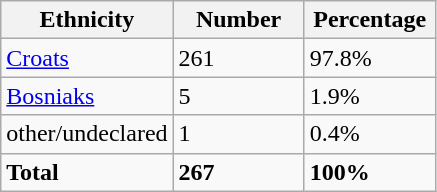<table class="wikitable">
<tr>
<th width="100px">Ethnicity</th>
<th width="80px">Number</th>
<th width="80px">Percentage</th>
</tr>
<tr>
<td><a href='#'>Croats</a></td>
<td>261</td>
<td>97.8%</td>
</tr>
<tr>
<td><a href='#'>Bosniaks</a></td>
<td>5</td>
<td>1.9%</td>
</tr>
<tr>
<td>other/undeclared</td>
<td>1</td>
<td>0.4%</td>
</tr>
<tr>
<td><strong>Total</strong></td>
<td><strong>267</strong></td>
<td><strong>100%</strong></td>
</tr>
</table>
